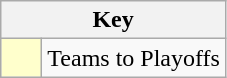<table class="wikitable" style="text-align: center;">
<tr>
<th colspan=2>Key</th>
</tr>
<tr>
<td style="background:#ffffcc; width:20px;"></td>
<td align=left>Teams to Playoffs</td>
</tr>
</table>
